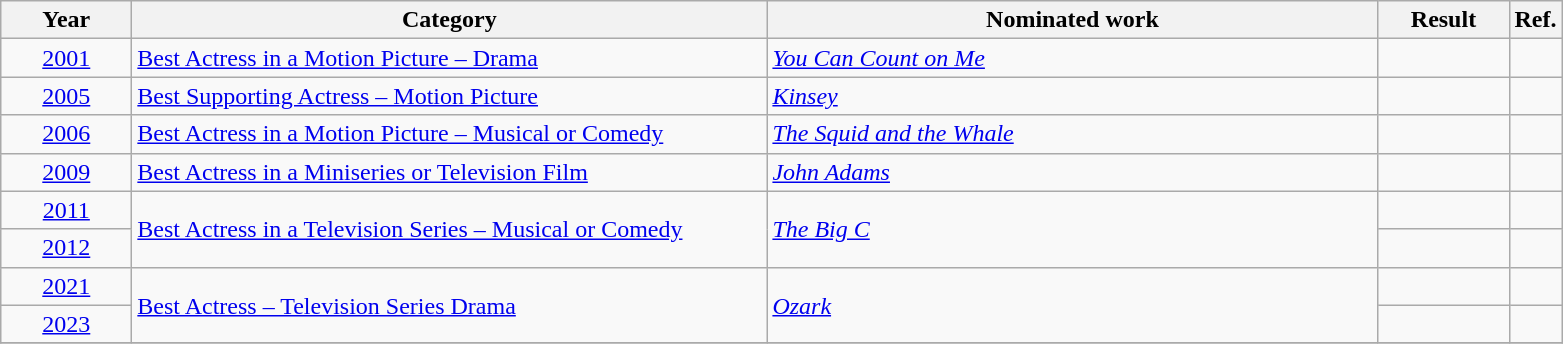<table class=wikitable>
<tr>
<th scope="col" style="width:5em;">Year</th>
<th scope="col" style="width:26em;">Category</th>
<th scope="col" style="width:25em;">Nominated work</th>
<th scope="col" style="width:5em;">Result</th>
<th>Ref.</th>
</tr>
<tr>
<td style="text-align:center;"><a href='#'>2001</a></td>
<td><a href='#'>Best Actress in a Motion Picture – Drama</a></td>
<td><em><a href='#'>You Can Count on Me</a></em></td>
<td></td>
<td style="text-align:center;"></td>
</tr>
<tr>
<td style="text-align:center;"><a href='#'>2005</a></td>
<td><a href='#'>Best Supporting Actress – Motion Picture</a></td>
<td><em><a href='#'>Kinsey</a></em></td>
<td></td>
<td style="text-align:center;"></td>
</tr>
<tr>
<td style="text-align:center;"><a href='#'>2006</a></td>
<td><a href='#'>Best Actress in a Motion Picture – Musical or Comedy</a></td>
<td><em><a href='#'>The Squid and the Whale</a></em></td>
<td></td>
<td style="text-align:center;"></td>
</tr>
<tr>
<td style="text-align:center;"><a href='#'>2009</a></td>
<td><a href='#'>Best Actress in a Miniseries or Television Film</a></td>
<td><em><a href='#'>John Adams</a></em></td>
<td></td>
<td style="text-align:center;"></td>
</tr>
<tr>
<td style="text-align:center;"><a href='#'>2011</a></td>
<td rowspan=2><a href='#'>Best Actress in a Television Series – Musical or Comedy</a></td>
<td rowspan=2><em><a href='#'>The Big C</a></em></td>
<td></td>
<td style="text-align:center;"></td>
</tr>
<tr>
<td style="text-align:center;"><a href='#'>2012</a></td>
<td></td>
<td style="text-align:center;"></td>
</tr>
<tr>
<td style="text-align:center;"><a href='#'>2021</a></td>
<td rowspan=2><a href='#'>Best Actress – Television Series Drama</a></td>
<td rowspan=2><em><a href='#'>Ozark</a></em></td>
<td></td>
<td style="text-align:center;"></td>
</tr>
<tr>
<td style="text-align:center;"><a href='#'>2023</a></td>
<td></td>
<td style="text-align:center;"></td>
</tr>
<tr>
</tr>
</table>
